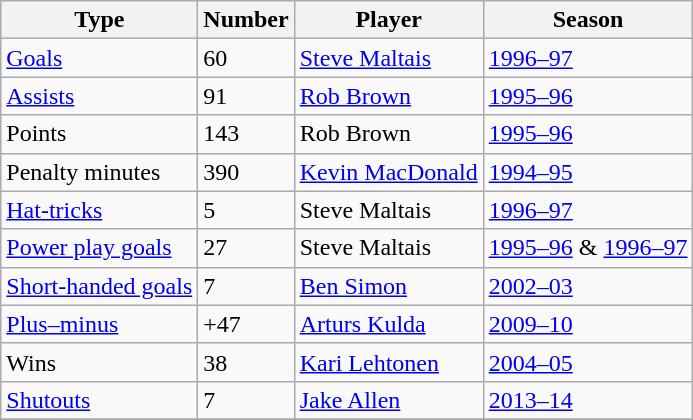<table class="wikitable plainrowheaders sortable" style="font-size:100%;">
<tr>
<th scope="col">Type</th>
<th scope="col">Number</th>
<th scope="col">Player</th>
<th scope="col">Season</th>
</tr>
<tr>
<td><a href='#'>Goals</a></td>
<td>60</td>
<td><a href='#'>Steve Maltais</a></td>
<td><a href='#'>1996–97</a></td>
</tr>
<tr>
<td><a href='#'>Assists</a></td>
<td>91</td>
<td><a href='#'>Rob Brown</a></td>
<td><a href='#'>1995–96</a></td>
</tr>
<tr>
<td>Points</td>
<td>143</td>
<td>Rob Brown</td>
<td><a href='#'>1995–96</a></td>
</tr>
<tr>
<td>Penalty minutes</td>
<td>390</td>
<td><a href='#'>Kevin MacDonald</a></td>
<td><a href='#'>1994–95</a></td>
</tr>
<tr>
<td><a href='#'>Hat-tricks</a></td>
<td>5</td>
<td>Steve Maltais</td>
<td><a href='#'>1996–97</a></td>
</tr>
<tr>
<td><a href='#'>Power play goals</a></td>
<td>27</td>
<td>Steve Maltais</td>
<td><a href='#'>1995–96</a> & <a href='#'>1996–97</a></td>
</tr>
<tr>
<td><a href='#'>Short-handed goals</a></td>
<td>7</td>
<td><a href='#'>Ben Simon</a></td>
<td><a href='#'>2002–03</a></td>
</tr>
<tr>
<td><a href='#'>Plus–minus</a></td>
<td>+47</td>
<td><a href='#'>Arturs Kulda</a></td>
<td><a href='#'>2009–10</a></td>
</tr>
<tr>
<td>Wins</td>
<td>38</td>
<td><a href='#'>Kari Lehtonen</a></td>
<td><a href='#'>2004–05</a></td>
</tr>
<tr>
<td><a href='#'>Shutouts</a></td>
<td>7</td>
<td><a href='#'>Jake Allen</a></td>
<td><a href='#'>2013–14</a></td>
</tr>
<tr>
</tr>
</table>
